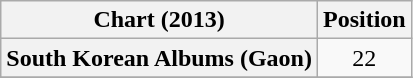<table class="wikitable plainrowheaders" style="text-align:center">
<tr>
<th scope="col">Chart (2013)</th>
<th scope="col">Position</th>
</tr>
<tr>
<th scope="row">South Korean Albums (Gaon)</th>
<td>22</td>
</tr>
<tr>
</tr>
</table>
